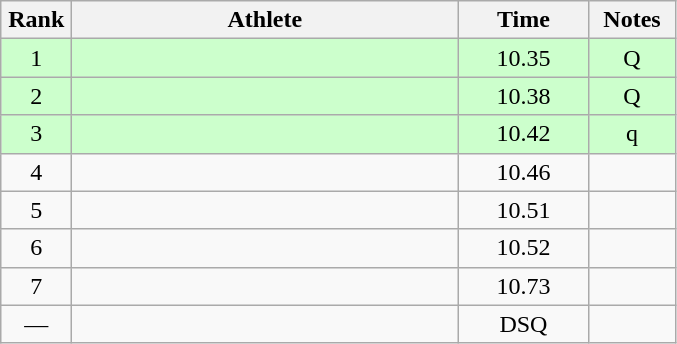<table class="wikitable" style="text-align:center">
<tr>
<th width=40>Rank</th>
<th width=250>Athlete</th>
<th width=80>Time</th>
<th width=50>Notes</th>
</tr>
<tr bgcolor="ccffcc">
<td>1</td>
<td align=left></td>
<td>10.35</td>
<td>Q</td>
</tr>
<tr bgcolor=ccffcc>
<td>2</td>
<td align=left></td>
<td>10.38</td>
<td>Q</td>
</tr>
<tr bgcolor=ccffcc>
<td>3</td>
<td align=left></td>
<td>10.42</td>
<td>q</td>
</tr>
<tr>
<td>4</td>
<td align=left></td>
<td>10.46</td>
<td></td>
</tr>
<tr>
<td>5</td>
<td align=left></td>
<td>10.51</td>
<td></td>
</tr>
<tr>
<td>6</td>
<td align=left></td>
<td>10.52</td>
<td></td>
</tr>
<tr>
<td>7</td>
<td align=left></td>
<td>10.73</td>
<td></td>
</tr>
<tr>
<td>—</td>
<td align=left></td>
<td>DSQ</td>
<td></td>
</tr>
</table>
